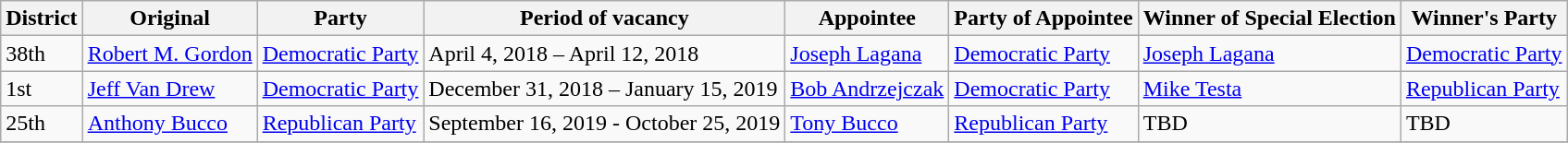<table class="wikitable sortable">
<tr>
<th>District</th>
<th>Original</th>
<th>Party</th>
<th>Period of vacancy</th>
<th>Appointee</th>
<th>Party of Appointee</th>
<th>Winner of Special Election</th>
<th>Winner's Party</th>
</tr>
<tr>
<td>38th</td>
<td><a href='#'>Robert M. Gordon</a></td>
<td><a href='#'>Democratic Party</a></td>
<td>April 4, 2018 – April 12, 2018</td>
<td><a href='#'>Joseph Lagana</a></td>
<td><a href='#'>Democratic Party</a></td>
<td><a href='#'>Joseph Lagana</a></td>
<td><a href='#'>Democratic Party</a></td>
</tr>
<tr>
<td>1st</td>
<td><a href='#'>Jeff Van Drew</a></td>
<td><a href='#'>Democratic Party</a></td>
<td>December 31, 2018 – January 15, 2019</td>
<td><a href='#'>Bob Andrzejczak</a></td>
<td><a href='#'>Democratic Party</a></td>
<td><a href='#'>Mike Testa</a></td>
<td><a href='#'>Republican Party</a></td>
</tr>
<tr>
<td>25th</td>
<td><a href='#'>Anthony Bucco</a></td>
<td><a href='#'>Republican Party</a></td>
<td>September 16, 2019 - October 25, 2019</td>
<td><a href='#'>Tony Bucco</a></td>
<td><a href='#'>Republican Party</a></td>
<td>TBD</td>
<td>TBD</td>
</tr>
<tr>
</tr>
</table>
